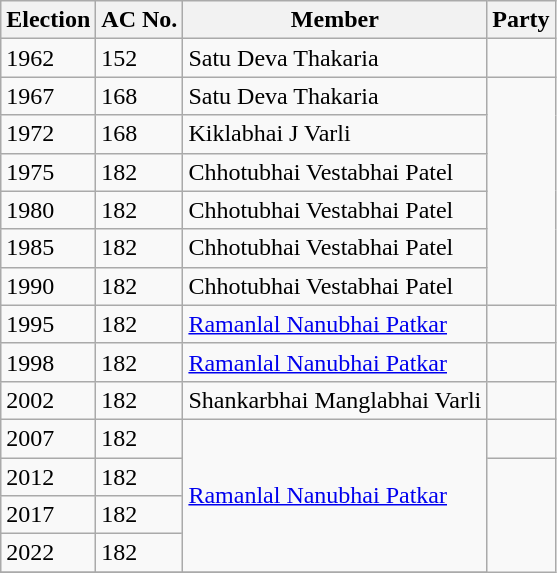<table class="wikitable sortable">
<tr>
<th>Election</th>
<th>AC No.</th>
<th>Member</th>
<th colspan=2>Party</th>
</tr>
<tr>
<td>1962</td>
<td>152</td>
<td>Satu Deva Thakaria</td>
<td></td>
</tr>
<tr>
<td>1967</td>
<td>168</td>
<td>Satu Deva Thakaria</td>
</tr>
<tr>
<td>1972</td>
<td>168</td>
<td>Kiklabhai J Varli</td>
</tr>
<tr>
<td>1975</td>
<td>182</td>
<td>Chhotubhai Vestabhai Patel</td>
</tr>
<tr>
<td>1980</td>
<td>182</td>
<td>Chhotubhai Vestabhai Patel</td>
</tr>
<tr>
<td>1985</td>
<td>182</td>
<td>Chhotubhai Vestabhai Patel</td>
</tr>
<tr>
<td>1990</td>
<td>182</td>
<td>Chhotubhai Vestabhai Patel</td>
</tr>
<tr>
<td>1995</td>
<td>182</td>
<td><a href='#'>Ramanlal Nanubhai Patkar</a></td>
<td></td>
</tr>
<tr>
<td>1998</td>
<td>182</td>
<td><a href='#'>Ramanlal Nanubhai Patkar</a></td>
</tr>
<tr>
<td>2002</td>
<td>182</td>
<td>Shankarbhai Manglabhai Varli</td>
<td></td>
</tr>
<tr>
<td>2007</td>
<td>182</td>
<td rowspan="4"><a href='#'>Ramanlal Nanubhai Patkar</a></td>
<td></td>
</tr>
<tr>
<td>2012</td>
<td>182</td>
</tr>
<tr>
<td>2017</td>
<td>182</td>
</tr>
<tr>
<td>2022</td>
<td>182</td>
</tr>
<tr>
</tr>
</table>
